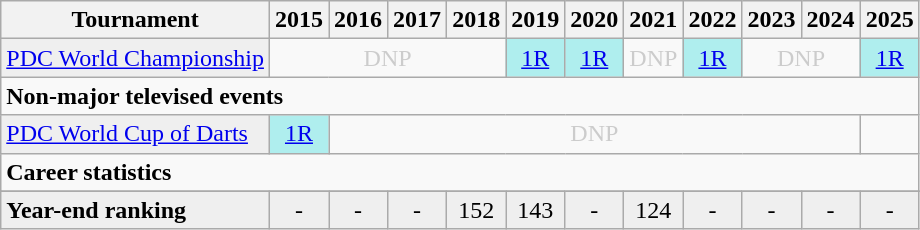<table class="wikitable">
<tr>
<th>Tournament</th>
<th>2015</th>
<th>2016</th>
<th>2017</th>
<th>2018</th>
<th>2019</th>
<th>2020</th>
<th>2021</th>
<th>2022</th>
<th>2023</th>
<th>2024</th>
<th>2025</th>
</tr>
<tr>
<td style="background:#efefef;"><a href='#'>PDC World Championship</a></td>
<td colspan="4" style="text-align:center; color:#ccc;">DNP</td>
<td style="text-align:center; background:#afeeee;"><a href='#'>1R</a></td>
<td style="text-align:center; background:#afeeee;"><a href='#'>1R</a></td>
<td style="text-align:center; color:#ccc;">DNP</td>
<td style="text-align:center; background:#afeeee;"><a href='#'>1R</a></td>
<td colspan="2" style="text-align:center; color:#ccc;">DNP</td>
<td style="text-align:center; background:#afeeee;"><a href='#'>1R</a></td>
</tr>
<tr>
<td colspan="21" align="left"><strong>Non-major televised events</strong></td>
</tr>
<tr>
<td style="background:#efefef;"><a href='#'>PDC World Cup of Darts</a></td>
<td style="text-align:center; background:#afeeee;"><a href='#'>1R</a></td>
<td colspan="9" style="text-align:center; color:#ccc;">DNP</td>
<td></td>
</tr>
<tr>
<td colspan="13" align="left"><strong>Career statistics</strong></td>
</tr>
<tr>
</tr>
<tr bgcolor="efefef">
<td align="left"><strong>Year-end ranking</strong></td>
<td style="text-align:center;">-</td>
<td style="text-align:center;">-</td>
<td style="text-align:center;">-</td>
<td style="text-align:center;">152</td>
<td style="text-align:center;">143</td>
<td style="text-align:center;">-</td>
<td style="text-align:center;">124</td>
<td style="text-align:center;">-</td>
<td style="text-align:center;">-</td>
<td style="text-align:center;">-</td>
<td style="text-align:center;">-</td>
</tr>
</table>
